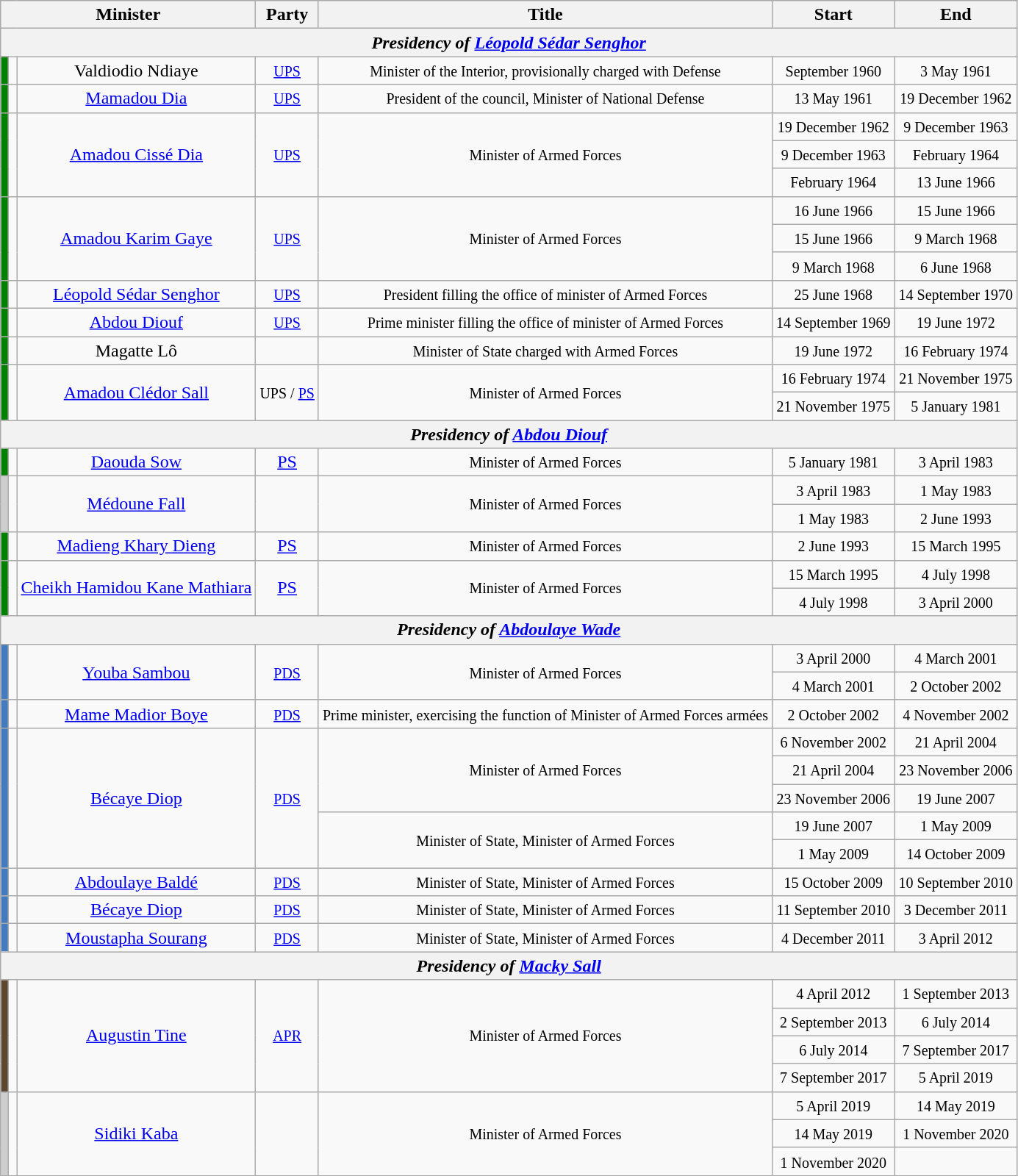<table class="wikitable" style="text-align:center">
<tr>
<th colspan="3">Minister</th>
<th>Party</th>
<th>Title</th>
<th>Start</th>
<th>End</th>
</tr>
<tr>
<th colspan="7"><em>Presidency of <a href='#'>Léopold Sédar Senghor</a></em></th>
</tr>
<tr>
<th style="background-color: green "></th>
<td></td>
<td>Valdiodio Ndiaye</td>
<td><a href='#'><small>UPS</small></a></td>
<td><small>Minister of the Interior, provisionally charged with Defense</small></td>
<td><small>September 1960</small></td>
<td><small>3 May 1961</small></td>
</tr>
<tr>
<th style="background-color: green "></th>
<td></td>
<td><a href='#'>Mamadou Dia</a></td>
<td><a href='#'><small>UPS</small></a></td>
<td><small>President of the council, Minister of National Defense</small></td>
<td><small>13 May 1961</small></td>
<td><small>19 December 1962</small></td>
</tr>
<tr>
<td rowspan="3" style="background-color: green "></td>
<td rowspan="3"></td>
<td rowspan="3"><a href='#'>Amadou Cissé Dia</a></td>
<td rowspan="3"><a href='#'><small>UPS</small></a></td>
<td rowspan="3"><small>Minister of Armed Forces</small></td>
<td><small>19 December 1962</small></td>
<td><small>9 December 1963</small></td>
</tr>
<tr>
<td><small>9 December 1963</small></td>
<td><small>February 1964</small></td>
</tr>
<tr>
<td><small>February 1964</small></td>
<td><small>13 June 1966</small></td>
</tr>
<tr>
<td rowspan="3" style="background-color: green "></td>
<td rowspan="3"></td>
<td rowspan="3"><a href='#'>Amadou Karim Gaye</a></td>
<td rowspan="3"><a href='#'><small>UPS</small></a></td>
<td rowspan="3"><small>Minister of Armed Forces</small></td>
<td><small>16 June 1966</small></td>
<td><small>15 June 1966</small></td>
</tr>
<tr>
<td><small>15 June 1966</small></td>
<td><small>9 March 1968</small></td>
</tr>
<tr>
<td><small>9 March 1968</small></td>
<td><small>6 June 1968</small></td>
</tr>
<tr>
<th style="background-color: green "></th>
<td></td>
<td><a href='#'>Léopold Sédar Senghor</a></td>
<td><a href='#'><small>UPS</small></a></td>
<td><small>President filling the office of minister of Armed Forces</small></td>
<td><small>25 June 1968</small></td>
<td><small>14 September 1970</small></td>
</tr>
<tr>
<th style="background-color: green "></th>
<td></td>
<td><a href='#'>Abdou Diouf</a></td>
<td><a href='#'><small>UPS</small></a></td>
<td><small>Prime minister filling the office of minister of Armed Forces</small></td>
<td><small>14 September 1969</small></td>
<td><small>19 June 1972</small></td>
</tr>
<tr>
<th style="background-color: green "></th>
<td></td>
<td>Magatte Lô</td>
<td></td>
<td><small>Minister of State charged with Armed Forces</small></td>
<td><small>19 June 1972</small></td>
<td><small>16 February 1974</small></td>
</tr>
<tr>
<td rowspan="2" style="background-color: green "></td>
<td rowspan="2"></td>
<td rowspan="2"><a href='#'>Amadou Clédor Sall</a></td>
<td rowspan="2"><small>UPS / <a href='#'>PS</a></small></td>
<td rowspan="2"><small>Minister of Armed Forces</small></td>
<td><small>16 February 1974</small></td>
<td><small>21 November 1975</small></td>
</tr>
<tr>
<td><small>21 November 1975</small></td>
<td><small>5 January 1981</small></td>
</tr>
<tr>
<th colspan="7"><em>Presidency of <a href='#'>Abdou Diouf</a></em></th>
</tr>
<tr>
<th style="background-color: green "></th>
<td></td>
<td><a href='#'>Daouda Sow</a></td>
<td><a href='#'>PS</a></td>
<td><small>Minister of Armed Forces</small></td>
<td><small>5 January 1981</small></td>
<td><small>3 April 1983</small></td>
</tr>
<tr>
<td rowspan="2" style="background-color: #CECECE "></td>
<td rowspan="2"></td>
<td rowspan="2"><a href='#'>Médoune Fall</a></td>
<td rowspan="2"></td>
<td rowspan="2"><small>Minister of Armed Forces</small></td>
<td><small>3 April 1983</small></td>
<td><small>1 May 1983</small></td>
</tr>
<tr>
<td><small>1 May 1983</small></td>
<td><small>2 June 1993</small></td>
</tr>
<tr>
<th style="background-color: green "></th>
<td></td>
<td><a href='#'>Madieng Khary Dieng</a></td>
<td><a href='#'>PS</a></td>
<td><small>Minister of Armed Forces</small></td>
<td><small>2 June 1993</small></td>
<td><small>15 March 1995</small></td>
</tr>
<tr>
<td rowspan="2" style="background-color: green "></td>
<td rowspan="2"></td>
<td rowspan="2"><a href='#'>Cheikh Hamidou Kane Mathiara</a></td>
<td rowspan="2"><a href='#'>PS</a></td>
<td rowspan="2"><small>Minister of Armed Forces</small></td>
<td><small>15 March 1995</small></td>
<td><small>4 July 1998</small></td>
</tr>
<tr>
<td><small>4 July 1998</small></td>
<td><small>3 April 2000</small></td>
</tr>
<tr>
<th colspan="7"><em>Presidency of <a href='#'>Abdoulaye Wade</a></em></th>
</tr>
<tr>
<td rowspan="2" style="background-color: #427BBE "></td>
<td rowspan="2"></td>
<td rowspan="2"><a href='#'>Youba Sambou</a></td>
<td rowspan="2"><a href='#'><small>PDS</small></a></td>
<td rowspan="2"><small>Minister of Armed Forces</small></td>
<td><small>3 April 2000</small></td>
<td><small>4 March 2001</small></td>
</tr>
<tr>
<td><small>4 March 2001</small></td>
<td><small>2 October 2002</small></td>
</tr>
<tr>
<th style="background-color: #427BBE "></th>
<td></td>
<td><a href='#'>Mame Madior Boye</a></td>
<td><a href='#'><small>PDS</small></a></td>
<td><small>Prime minister, exercising the function of Minister of Armed Forces armées</small></td>
<td><small>2 October 2002</small></td>
<td><small>4 November 2002</small></td>
</tr>
<tr>
<td rowspan="5" style="background-color: #427BBE "></td>
<td rowspan="5"></td>
<td rowspan="5"><a href='#'>Bécaye Diop</a></td>
<td rowspan="5"><a href='#'><small>PDS</small></a></td>
<td rowspan="3"><small>Minister of Armed Forces</small></td>
<td><small>6 November 2002</small></td>
<td><small>21 April 2004</small></td>
</tr>
<tr>
<td><small>21 April 2004</small></td>
<td><small>23 November 2006</small></td>
</tr>
<tr>
<td><small>23 November 2006</small></td>
<td><small>19 June 2007</small></td>
</tr>
<tr>
<td rowspan="2"><small>Minister of State, Minister of Armed Forces</small></td>
<td><small>19 June 2007</small></td>
<td><small>1 May 2009</small></td>
</tr>
<tr>
<td><small>1 May 2009</small></td>
<td><small>14 October 2009</small></td>
</tr>
<tr>
<th style="background-color: #427BBE "></th>
<td></td>
<td><a href='#'>Abdoulaye Baldé</a></td>
<td><a href='#'><small>PDS</small></a></td>
<td><small>Minister of State, Minister of Armed Forces</small></td>
<td><small>15 October 2009</small></td>
<td><small>10 September 2010</small></td>
</tr>
<tr>
<th style="background-color: #427BBE "></th>
<td></td>
<td><a href='#'>Bécaye Diop</a></td>
<td><a href='#'><small>PDS</small></a></td>
<td><small>Minister of State, Minister of Armed Forces</small></td>
<td><small>11 September 2010</small></td>
<td><small>3 December 2011</small></td>
</tr>
<tr>
<th style="background-color: #427BBE "></th>
<td></td>
<td><a href='#'>Moustapha Sourang</a></td>
<td><a href='#'><small>PDS</small></a></td>
<td><small>Minister of State, Minister of Armed Forces</small></td>
<td><small>4 December 2011</small></td>
<td><small>3 April 2012</small></td>
</tr>
<tr>
<th colspan="7"><em>Presidency of <a href='#'>Macky Sall</a></em></th>
</tr>
<tr>
<td rowspan="4" style="background-color: #5C482F "></td>
<td rowspan="4"></td>
<td rowspan="4"><a href='#'>Augustin Tine</a></td>
<td rowspan="4"><a href='#'><small>APR</small></a></td>
<td rowspan="4"><small>Minister of Armed Forces</small></td>
<td><small>4 April 2012</small></td>
<td><small>1 September 2013</small></td>
</tr>
<tr>
<td><small>2 September 2013</small></td>
<td><small>6 July 2014</small></td>
</tr>
<tr>
<td><small>6 July 2014</small></td>
<td><small>7 September 2017</small></td>
</tr>
<tr>
<td><small>7 September 2017</small></td>
<td><small>5 April 2019</small></td>
</tr>
<tr>
<td rowspan="3" style="background-color: #CECECE "></td>
<td rowspan="3"></td>
<td rowspan="3"><a href='#'>Sidiki Kaba</a></td>
<td rowspan="3"></td>
<td rowspan="3"><small>Minister of Armed Forces</small></td>
<td><small>5 April 2019</small></td>
<td><small>14 May 2019</small></td>
</tr>
<tr>
<td><small>14 May 2019</small></td>
<td><small>1 November 2020</small></td>
</tr>
<tr>
<td><small>1 November 2020</small></td>
<td></td>
</tr>
</table>
